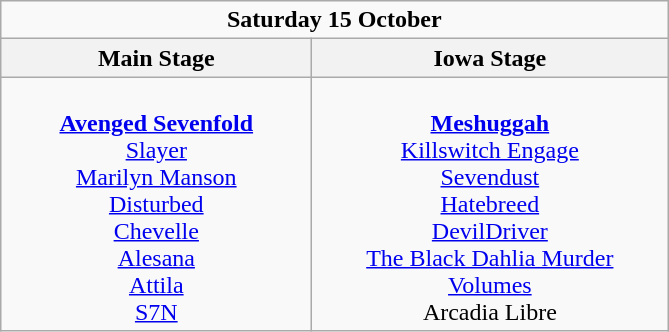<table class="wikitable">
<tr>
<td colspan="2" style="text-align:center;"><strong>Saturday 15 October</strong></td>
</tr>
<tr>
<th>Main Stage</th>
<th>Iowa Stage</th>
</tr>
<tr>
<td style="text-align:center; vertical-align:top; width:200px;"><br><strong><a href='#'>Avenged Sevenfold</a></strong><br>
<a href='#'>Slayer</a><br>
<a href='#'>Marilyn Manson</a><br>
<a href='#'>Disturbed</a><br>
<a href='#'>Chevelle</a><br>
<a href='#'>Alesana</a><br>
<a href='#'>Attila</a><br>
<a href='#'>S7N</a><br></td>
<td style="text-align:center; vertical-align:top; width:230px;"><br><strong><a href='#'>Meshuggah</a></strong><br>
<a href='#'>Killswitch Engage</a><br>
<a href='#'>Sevendust</a><br>
<a href='#'>Hatebreed</a><br>
<a href='#'>DevilDriver</a><br>
<a href='#'>The Black Dahlia Murder</a><br>
<a href='#'>Volumes</a><br>
Arcadia Libre<br></td>
</tr>
</table>
